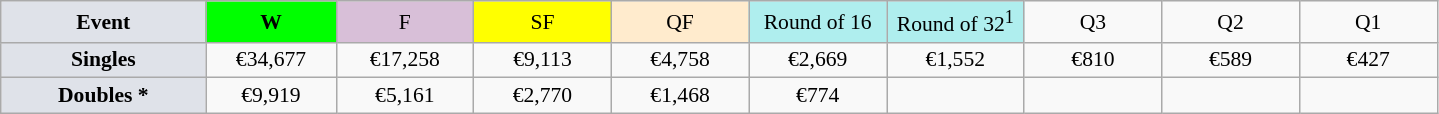<table class=wikitable style=font-size:90%;text-align:center>
<tr>
<td style="width:130px; background:#dfe2e9;"><strong>Event</strong></td>
<td style="width:80px; background:lime;"><strong>W</strong></td>
<td style="width:85px; background:thistle;">F</td>
<td style="width:85px; background:#ff0;">SF</td>
<td style="width:85px; background:#ffebcd;">QF</td>
<td style="width:85px; background:#afeeee;">Round of 16</td>
<td style="width:85px; background:#afeeee;">Round of 32<sup>1</sup></td>
<td width=85>Q3</td>
<td width=85>Q2</td>
<td width=85>Q1</td>
</tr>
<tr>
<td style="background:#dfe2e9;"><strong>Singles</strong></td>
<td>€34,677</td>
<td>€17,258</td>
<td>€9,113</td>
<td>€4,758</td>
<td>€2,669</td>
<td>€1,552</td>
<td>€810</td>
<td>€589</td>
<td>€427</td>
</tr>
<tr>
<td style="background:#dfe2e9;"><strong>Doubles *</strong></td>
<td>€9,919</td>
<td>€5,161</td>
<td>€2,770</td>
<td>€1,468</td>
<td>€774</td>
<td></td>
<td></td>
<td></td>
<td></td>
</tr>
</table>
